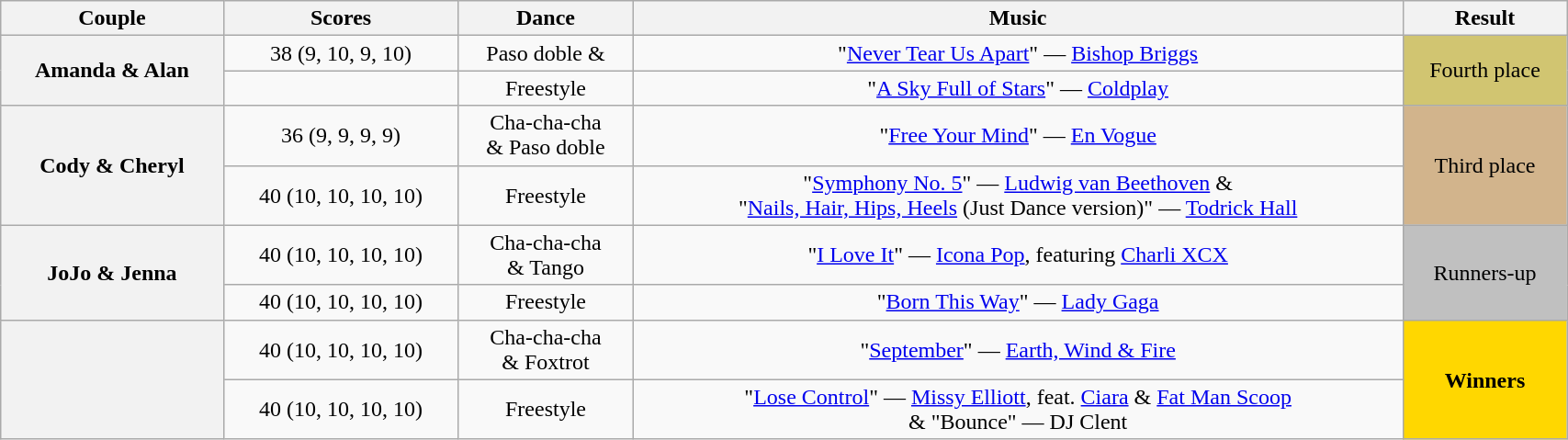<table class="wikitable sortable" style="text-align:center; width: 90%">
<tr>
<th scope="col">Couple</th>
<th scope="col">Scores</th>
<th scope="col" class="unsortable">Dance</th>
<th scope="col" class="unsortable">Music</th>
<th scope="col" class="unsortable">Result</th>
</tr>
<tr>
<th scope="row" rowspan="2">Amanda & Alan</th>
<td>38 (9, 10, 9, 10)</td>
<td>Paso doble &<br></td>
<td>"<a href='#'>Never Tear Us Apart</a>" — <a href='#'>Bishop Briggs</a></td>
<td rowspan="2" bgcolor=#d1c571>Fourth place</td>
</tr>
<tr>
<td></td>
<td>Freestyle</td>
<td>"<a href='#'>A Sky Full of Stars</a>" — <a href='#'>Coldplay</a></td>
</tr>
<tr>
<th scope="row" rowspan="2">Cody & Cheryl</th>
<td>36 (9, 9, 9, 9)</td>
<td>Cha-cha-cha<br>& Paso doble</td>
<td>"<a href='#'>Free Your Mind</a>" — <a href='#'>En Vogue</a></td>
<td rowspan="2" bgcolor=tan>Third place</td>
</tr>
<tr>
<td>40 (10, 10, 10, 10)</td>
<td>Freestyle</td>
<td>"<a href='#'>Symphony No. 5</a>" — <a href='#'>Ludwig van Beethoven</a> &<br>"<a href='#'>Nails, Hair, Hips, Heels</a> (Just Dance version)" — <a href='#'>Todrick Hall</a></td>
</tr>
<tr>
<th scope="row" rowspan="2">JoJo & Jenna</th>
<td>40 (10, 10, 10, 10)</td>
<td>Cha-cha-cha<br>& Tango</td>
<td>"<a href='#'>I Love It</a>" — <a href='#'>Icona Pop</a>, featuring <a href='#'>Charli XCX</a></td>
<td rowspan="2" bgcolor=silver>Runners-up</td>
</tr>
<tr>
<td>40 (10, 10, 10, 10)</td>
<td>Freestyle</td>
<td>"<a href='#'>Born This Way</a>" — <a href='#'>Lady Gaga</a></td>
</tr>
<tr>
<th scope="row" rowspan="2"></th>
<td>40 (10, 10, 10, 10)</td>
<td>Cha-cha-cha<br>& Foxtrot</td>
<td>"<a href='#'>September</a>" — <a href='#'>Earth, Wind & Fire</a></td>
<td rowspan="2" bgcolor=gold><strong>Winners</strong></td>
</tr>
<tr>
<td>40 (10, 10, 10, 10)</td>
<td>Freestyle</td>
<td>"<a href='#'>Lose Control</a>" — <a href='#'>Missy Elliott</a>, feat. <a href='#'>Ciara</a> & <a href='#'>Fat Man Scoop</a><br>& "Bounce" — DJ Clent</td>
</tr>
</table>
